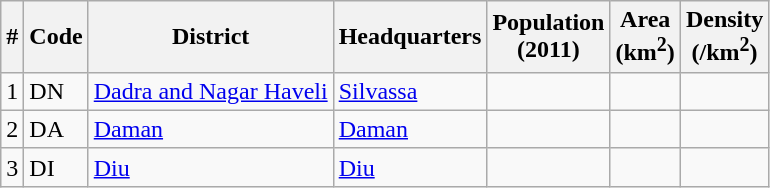<table class="wikitable sortable">
<tr>
<th>#</th>
<th>Code</th>
<th>District</th>
<th>Headquarters</th>
<th>Population <br>(2011)</th>
<th>Area <br>(km<sup>2</sup>)</th>
<th>Density <br>(/km<sup>2</sup>)</th>
</tr>
<tr>
<td>1</td>
<td>DN</td>
<td><a href='#'>Dadra and Nagar Haveli</a></td>
<td><a href='#'>Silvassa</a></td>
<td> </td>
<td> </td>
<td> </td>
</tr>
<tr>
<td>2</td>
<td>DA</td>
<td><a href='#'>Daman</a></td>
<td><a href='#'>Daman</a></td>
<td> </td>
<td> </td>
<td> </td>
</tr>
<tr>
<td>3</td>
<td>DI</td>
<td><a href='#'>Diu</a></td>
<td><a href='#'>Diu</a></td>
<td> </td>
<td> </td>
<td> </td>
</tr>
</table>
